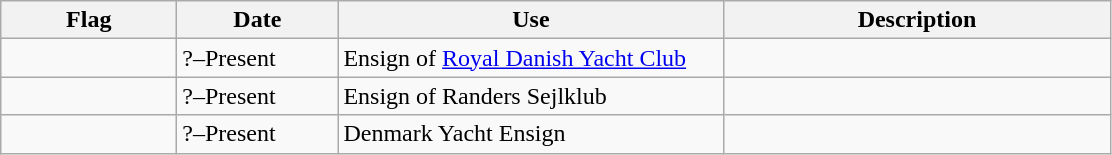<table class="wikitable">
<tr>
<th style="width:110px;">Flag</th>
<th style="width:100px;">Date</th>
<th style="width:250px;">Use</th>
<th style="width:250px;">Description</th>
</tr>
<tr>
<td></td>
<td>?–Present</td>
<td>Ensign of <a href='#'>Royal Danish Yacht Club</a></td>
<td></td>
</tr>
<tr>
<td></td>
<td>?–Present</td>
<td>Ensign of Randers Sejlklub</td>
<td></td>
</tr>
<tr>
<td></td>
<td>?–Present</td>
<td>Denmark Yacht Ensign</td>
<td></td>
</tr>
</table>
